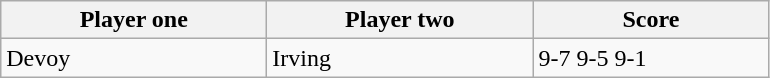<table class="wikitable">
<tr>
<th width=170>Player one</th>
<th width=170>Player two</th>
<th width=150>Score</th>
</tr>
<tr>
<td> Devoy</td>
<td> Irving</td>
<td>9-7 9-5 9-1</td>
</tr>
</table>
